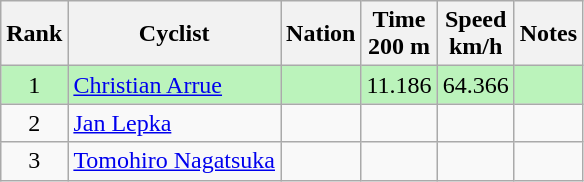<table class="wikitable sortable" style="text-align:center">
<tr>
<th>Rank</th>
<th>Cyclist</th>
<th>Nation</th>
<th>Time<br>200 m</th>
<th>Speed<br>km/h</th>
<th>Notes</th>
</tr>
<tr bgcolor=bbf3bb>
<td>1</td>
<td align=left><a href='#'>Christian Arrue</a></td>
<td align=left></td>
<td>11.186</td>
<td>64.366</td>
<td></td>
</tr>
<tr>
<td>2</td>
<td align=left><a href='#'>Jan Lepka</a></td>
<td align=left></td>
<td></td>
<td></td>
<td></td>
</tr>
<tr>
<td>3</td>
<td align=left><a href='#'>Tomohiro Nagatsuka</a></td>
<td align=left></td>
<td></td>
<td></td>
<td></td>
</tr>
</table>
